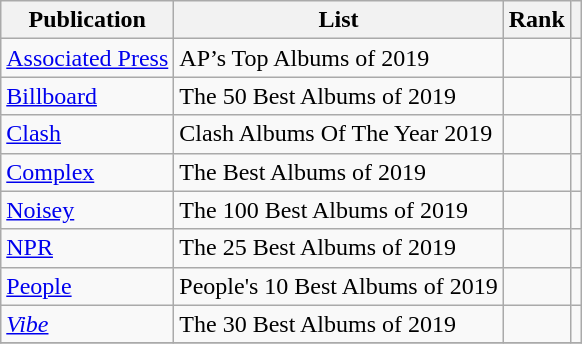<table class="sortable wikitable">
<tr>
<th>Publication</th>
<th>List</th>
<th>Rank</th>
<th class="unsortable"></th>
</tr>
<tr>
<td><a href='#'>Associated Press</a></td>
<td>AP’s Top Albums of 2019</td>
<td></td>
<td></td>
</tr>
<tr>
<td><a href='#'>Billboard</a></td>
<td>The 50 Best Albums of 2019</td>
<td></td>
<td></td>
</tr>
<tr>
<td><a href='#'>Clash</a></td>
<td>Clash Albums Of The Year 2019</td>
<td></td>
<td></td>
</tr>
<tr>
<td><a href='#'>Complex</a></td>
<td>The Best Albums of 2019</td>
<td></td>
<td></td>
</tr>
<tr>
<td><a href='#'>Noisey</a></td>
<td>The 100 Best Albums of 2019</td>
<td></td>
<td></td>
</tr>
<tr>
<td><a href='#'>NPR</a></td>
<td>The 25 Best Albums of 2019</td>
<td></td>
<td></td>
</tr>
<tr>
<td><a href='#'>People</a></td>
<td>People's 10 Best Albums of 2019</td>
<td></td>
<td></td>
</tr>
<tr>
<td><em><a href='#'>Vibe</a></em></td>
<td>The 30 Best Albums of 2019</td>
<td></td>
<td></td>
</tr>
<tr>
</tr>
</table>
